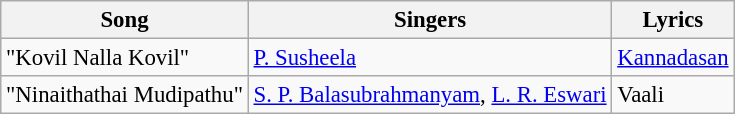<table class="wikitable" style="font-size:95%;">
<tr>
<th>Song</th>
<th>Singers</th>
<th>Lyrics</th>
</tr>
<tr>
<td>"Kovil Nalla Kovil"</td>
<td><a href='#'>P. Susheela</a></td>
<td><a href='#'>Kannadasan</a></td>
</tr>
<tr>
<td>"Ninaithathai Mudipathu"</td>
<td><a href='#'>S. P. Balasubrahmanyam</a>, <a href='#'>L. R. Eswari</a></td>
<td>Vaali</td>
</tr>
</table>
